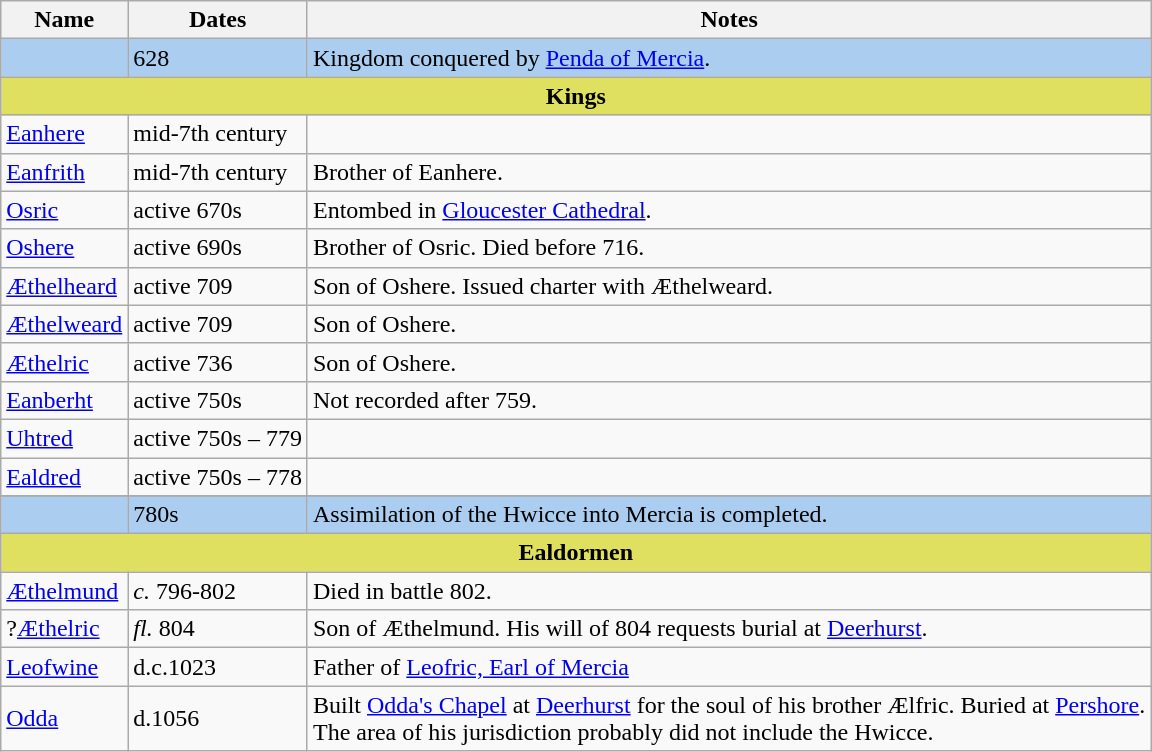<table class="wikitable">
<tr>
<th>Name</th>
<th>Dates</th>
<th>Notes</th>
</tr>
<tr bgcolor="ABCDEF">
<td></td>
<td>628</td>
<td>Kingdom conquered by <a href='#'>Penda of Mercia</a>.</td>
</tr>
<tr bgcolor="E0E060">
<td colspan=3" align="center"><strong>Kings</strong></td>
</tr>
<tr>
<td><a href='#'>Eanhere</a></td>
<td>mid-7th century</td>
<td></td>
</tr>
<tr>
<td><a href='#'>Eanfrith</a></td>
<td>mid-7th century</td>
<td>Brother of Eanhere.</td>
</tr>
<tr>
<td><a href='#'>Osric</a></td>
<td>active 670s</td>
<td>Entombed in <a href='#'>Gloucester Cathedral</a>.</td>
</tr>
<tr>
<td><a href='#'>Oshere</a></td>
<td>active 690s</td>
<td>Brother of Osric. Died before 716.</td>
</tr>
<tr>
<td><a href='#'>Æthelheard</a></td>
<td>active 709</td>
<td>Son of Oshere. Issued charter with Æthelweard.</td>
</tr>
<tr>
<td><a href='#'>Æthelweard</a></td>
<td>active 709</td>
<td>Son of Oshere.</td>
</tr>
<tr>
<td><a href='#'>Æthelric</a></td>
<td>active 736</td>
<td>Son of Oshere.</td>
</tr>
<tr>
<td><a href='#'>Eanberht</a></td>
<td>active 750s</td>
<td>Not recorded after 759.</td>
</tr>
<tr>
<td><a href='#'>Uhtred</a></td>
<td>active 750s – 779</td>
<td></td>
</tr>
<tr>
<td><a href='#'>Ealdred</a></td>
<td>active 750s – 778</td>
<td></td>
</tr>
<tr>
</tr>
<tr bgcolor="ABCDEF">
<td></td>
<td>780s</td>
<td>Assimilation of the Hwicce into Mercia is completed.</td>
</tr>
<tr bgcolor="E0E060">
<td colspan=3" align="center"><strong>Ealdormen</strong></td>
</tr>
<tr>
<td><a href='#'>Æthelmund</a></td>
<td><em>c.</em> 796-802</td>
<td>Died in battle 802.</td>
</tr>
<tr>
<td>?<a href='#'>Æthelric</a></td>
<td><em>fl.</em> 804</td>
<td>Son of Æthelmund. His will of 804 requests burial at <a href='#'>Deerhurst</a>.</td>
</tr>
<tr>
<td><a href='#'>Leofwine</a></td>
<td>d.c.1023</td>
<td>Father of <a href='#'>Leofric, Earl of Mercia</a></td>
</tr>
<tr>
<td><a href='#'>Odda</a></td>
<td>d.1056</td>
<td>Built <a href='#'>Odda's Chapel</a> at <a href='#'>Deerhurst</a> for the soul of his brother Ælfric. Buried at <a href='#'>Pershore</a>.<br>The area of his jurisdiction probably did not include the Hwicce.</td>
</tr>
</table>
